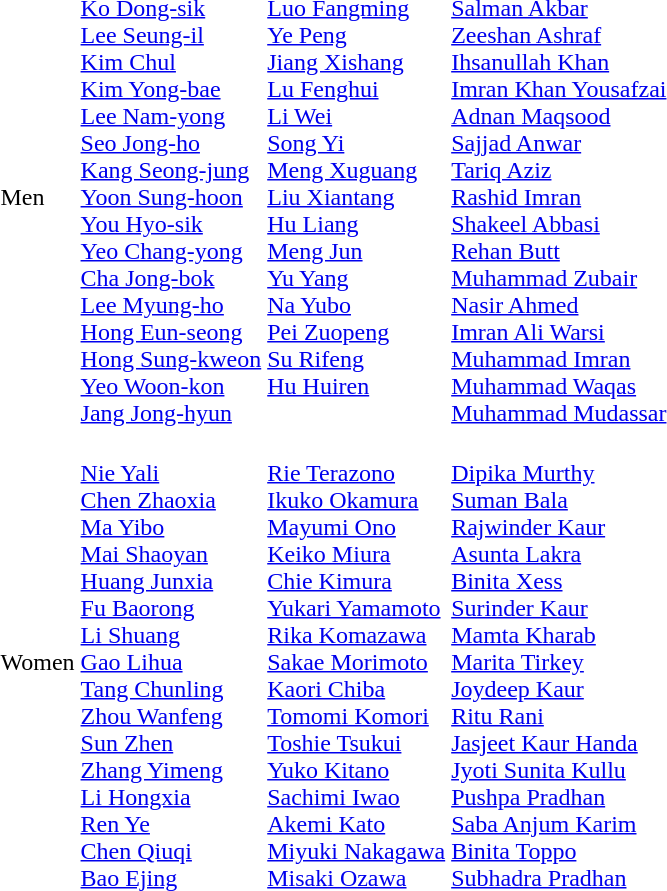<table>
<tr>
<td>Men<br></td>
<td><br><a href='#'>Ko Dong-sik</a><br><a href='#'>Lee Seung-il</a><br><a href='#'>Kim Chul</a><br><a href='#'>Kim Yong-bae</a><br><a href='#'>Lee Nam-yong</a><br><a href='#'>Seo Jong-ho</a><br><a href='#'>Kang Seong-jung</a><br><a href='#'>Yoon Sung-hoon</a><br><a href='#'>You Hyo-sik</a><br><a href='#'>Yeo Chang-yong</a><br><a href='#'>Cha Jong-bok</a><br><a href='#'>Lee Myung-ho</a><br><a href='#'>Hong Eun-seong</a><br><a href='#'>Hong Sung-kweon</a><br><a href='#'>Yeo Woon-kon</a><br><a href='#'>Jang Jong-hyun</a></td>
<td valign=top><br><a href='#'>Luo Fangming</a><br><a href='#'>Ye Peng</a><br><a href='#'>Jiang Xishang</a><br><a href='#'>Lu Fenghui</a><br><a href='#'>Li Wei</a><br><a href='#'>Song Yi</a><br><a href='#'>Meng Xuguang</a><br><a href='#'>Liu Xiantang</a><br><a href='#'>Hu Liang</a><br><a href='#'>Meng Jun</a><br><a href='#'>Yu Yang</a><br><a href='#'>Na Yubo</a><br><a href='#'>Pei Zuopeng</a><br><a href='#'>Su Rifeng</a><br><a href='#'>Hu Huiren</a></td>
<td><br><a href='#'>Salman Akbar</a><br><a href='#'>Zeeshan Ashraf</a><br><a href='#'>Ihsanullah Khan</a><br><a href='#'>Imran Khan Yousafzai</a><br><a href='#'>Adnan Maqsood</a><br><a href='#'>Sajjad Anwar</a><br><a href='#'>Tariq Aziz</a><br><a href='#'>Rashid Imran</a><br><a href='#'>Shakeel Abbasi</a><br><a href='#'>Rehan Butt</a><br><a href='#'>Muhammad Zubair</a><br><a href='#'>Nasir Ahmed</a><br><a href='#'>Imran Ali Warsi</a><br><a href='#'>Muhammad Imran</a><br><a href='#'>Muhammad Waqas</a><br><a href='#'>Muhammad Mudassar</a></td>
</tr>
<tr>
<td>Women<br></td>
<td><br><a href='#'>Nie Yali</a><br><a href='#'>Chen Zhaoxia</a><br><a href='#'>Ma Yibo</a><br><a href='#'>Mai Shaoyan</a><br><a href='#'>Huang Junxia</a><br><a href='#'>Fu Baorong</a><br><a href='#'>Li Shuang</a><br><a href='#'>Gao Lihua</a><br><a href='#'>Tang Chunling</a><br><a href='#'>Zhou Wanfeng</a><br><a href='#'>Sun Zhen</a><br><a href='#'>Zhang Yimeng</a><br><a href='#'>Li Hongxia</a><br><a href='#'>Ren Ye</a><br><a href='#'>Chen Qiuqi</a><br><a href='#'>Bao Ejing</a></td>
<td><br><a href='#'>Rie Terazono</a><br><a href='#'>Ikuko Okamura</a><br><a href='#'>Mayumi Ono</a><br><a href='#'>Keiko Miura</a><br><a href='#'>Chie Kimura</a><br><a href='#'>Yukari Yamamoto</a><br><a href='#'>Rika Komazawa</a><br><a href='#'>Sakae Morimoto</a><br><a href='#'>Kaori Chiba</a><br><a href='#'>Tomomi Komori</a><br><a href='#'>Toshie Tsukui</a><br><a href='#'>Yuko Kitano</a><br><a href='#'>Sachimi Iwao</a><br><a href='#'>Akemi Kato</a><br><a href='#'>Miyuki Nakagawa</a><br><a href='#'>Misaki Ozawa</a></td>
<td><br><a href='#'>Dipika Murthy</a><br><a href='#'>Suman Bala</a><br><a href='#'>Rajwinder Kaur</a><br><a href='#'>Asunta Lakra</a><br><a href='#'>Binita Xess</a><br><a href='#'>Surinder Kaur</a><br><a href='#'>Mamta Kharab</a><br><a href='#'>Marita Tirkey</a><br><a href='#'>Joydeep Kaur</a><br><a href='#'>Ritu Rani</a><br><a href='#'>Jasjeet Kaur Handa</a><br><a href='#'>Jyoti Sunita Kullu</a><br><a href='#'>Pushpa Pradhan</a><br><a href='#'>Saba Anjum Karim</a><br><a href='#'>Binita Toppo</a><br><a href='#'>Subhadra Pradhan</a></td>
</tr>
</table>
